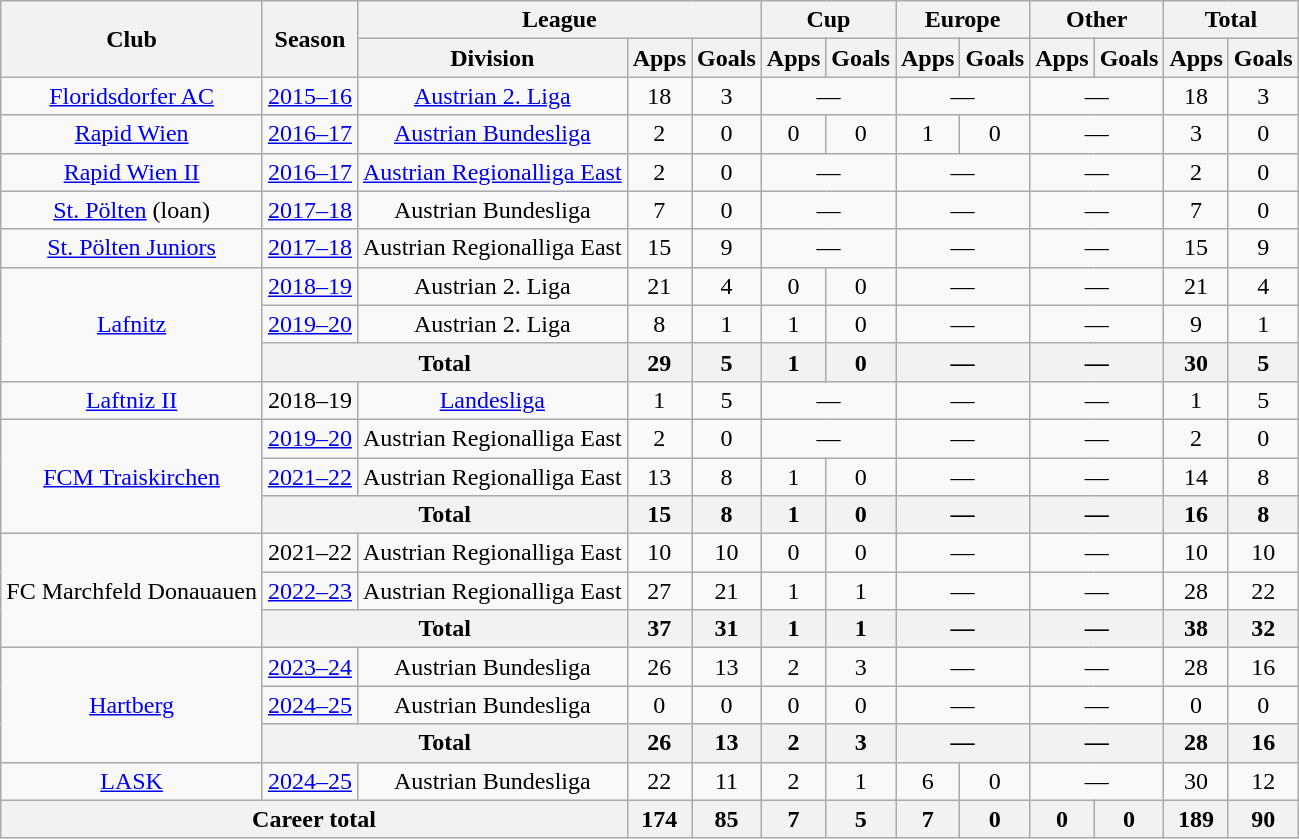<table class="wikitable" style="text-align: center">
<tr>
<th rowspan="2">Club</th>
<th rowspan="2">Season</th>
<th colspan="3">League</th>
<th colspan="2">Cup</th>
<th colspan="2">Europe</th>
<th colspan="2">Other</th>
<th colspan="2">Total</th>
</tr>
<tr>
<th>Division</th>
<th>Apps</th>
<th>Goals</th>
<th>Apps</th>
<th>Goals</th>
<th>Apps</th>
<th>Goals</th>
<th>Apps</th>
<th>Goals</th>
<th>Apps</th>
<th>Goals</th>
</tr>
<tr>
<td><a href='#'>Floridsdorfer AC</a></td>
<td><a href='#'>2015–16</a></td>
<td><a href='#'>Austrian 2. Liga</a></td>
<td>18</td>
<td>3</td>
<td colspan="2">—</td>
<td colspan="2">—</td>
<td colspan="2">—</td>
<td>18</td>
<td>3</td>
</tr>
<tr>
<td><a href='#'>Rapid Wien</a></td>
<td><a href='#'>2016–17</a></td>
<td><a href='#'>Austrian Bundesliga</a></td>
<td>2</td>
<td>0</td>
<td>0</td>
<td>0</td>
<td>1</td>
<td>0</td>
<td colspan="2">—</td>
<td>3</td>
<td>0</td>
</tr>
<tr>
<td><a href='#'>Rapid Wien II</a></td>
<td><a href='#'>2016–17</a></td>
<td><a href='#'>Austrian Regionalliga East</a></td>
<td>2</td>
<td>0</td>
<td colspan="2">—</td>
<td colspan="2">—</td>
<td colspan="2">—</td>
<td>2</td>
<td>0</td>
</tr>
<tr>
<td><a href='#'>St. Pölten</a> (loan)</td>
<td><a href='#'>2017–18</a></td>
<td>Austrian Bundesliga</td>
<td>7</td>
<td>0</td>
<td colspan="2">—</td>
<td colspan="2">—</td>
<td colspan="2">—</td>
<td>7</td>
<td>0</td>
</tr>
<tr>
<td><a href='#'>St. Pölten Juniors</a></td>
<td><a href='#'>2017–18</a></td>
<td>Austrian Regionalliga East</td>
<td>15</td>
<td>9</td>
<td colspan="2">—</td>
<td colspan="2">—</td>
<td colspan="2">—</td>
<td>15</td>
<td>9</td>
</tr>
<tr>
<td rowspan="3"><a href='#'>Lafnitz</a></td>
<td><a href='#'>2018–19</a></td>
<td>Austrian 2. Liga</td>
<td>21</td>
<td>4</td>
<td>0</td>
<td>0</td>
<td colspan="2">—</td>
<td colspan="2">—</td>
<td>21</td>
<td>4</td>
</tr>
<tr>
<td><a href='#'>2019–20</a></td>
<td>Austrian 2. Liga</td>
<td>8</td>
<td>1</td>
<td>1</td>
<td>0</td>
<td colspan="2">—</td>
<td colspan="2">—</td>
<td>9</td>
<td>1</td>
</tr>
<tr>
<th colspan="2">Total</th>
<th>29</th>
<th>5</th>
<th>1</th>
<th>0</th>
<th colspan="2">—</th>
<th colspan="2">—</th>
<th>30</th>
<th>5</th>
</tr>
<tr>
<td><a href='#'>Laftniz II</a></td>
<td>2018–19</td>
<td><a href='#'>Landesliga</a></td>
<td>1</td>
<td>5</td>
<td colspan="2">—</td>
<td colspan="2">—</td>
<td colspan="2">—</td>
<td>1</td>
<td>5</td>
</tr>
<tr>
<td rowspan="3"><a href='#'>FCM Traiskirchen</a></td>
<td><a href='#'>2019–20</a></td>
<td>Austrian Regionalliga East</td>
<td>2</td>
<td>0</td>
<td colspan="2">—</td>
<td colspan="2">—</td>
<td colspan="2">—</td>
<td>2</td>
<td>0</td>
</tr>
<tr>
<td><a href='#'>2021–22</a></td>
<td>Austrian Regionalliga East</td>
<td>13</td>
<td>8</td>
<td>1</td>
<td>0</td>
<td colspan="2">—</td>
<td colspan="2">—</td>
<td>14</td>
<td>8</td>
</tr>
<tr>
<th colspan="2">Total</th>
<th>15</th>
<th>8</th>
<th>1</th>
<th>0</th>
<th colspan="2">—</th>
<th colspan="2">—</th>
<th>16</th>
<th>8</th>
</tr>
<tr>
<td rowspan="3">FC Marchfeld Donauauen</td>
<td>2021–22</td>
<td>Austrian Regionalliga East</td>
<td>10</td>
<td>10</td>
<td>0</td>
<td>0</td>
<td colspan="2">—</td>
<td colspan="2">—</td>
<td>10</td>
<td>10</td>
</tr>
<tr>
<td><a href='#'>2022–23</a></td>
<td>Austrian Regionalliga East</td>
<td>27</td>
<td>21</td>
<td>1</td>
<td>1</td>
<td colspan="2">—</td>
<td colspan="2">—</td>
<td>28</td>
<td>22</td>
</tr>
<tr>
<th colspan="2">Total</th>
<th>37</th>
<th>31</th>
<th>1</th>
<th>1</th>
<th colspan="2">—</th>
<th colspan="2">—</th>
<th>38</th>
<th>32</th>
</tr>
<tr>
<td rowspan="3"><a href='#'>Hartberg</a></td>
<td><a href='#'>2023–24</a></td>
<td>Austrian Bundesliga</td>
<td>26</td>
<td>13</td>
<td>2</td>
<td>3</td>
<td colspan="2">—</td>
<td colspan="2">—</td>
<td>28</td>
<td>16</td>
</tr>
<tr>
<td><a href='#'>2024–25</a></td>
<td>Austrian Bundesliga</td>
<td>0</td>
<td>0</td>
<td>0</td>
<td>0</td>
<td colspan="2">—</td>
<td colspan="2">—</td>
<td>0</td>
<td>0</td>
</tr>
<tr>
<th colspan="2">Total</th>
<th>26</th>
<th>13</th>
<th>2</th>
<th>3</th>
<th colspan="2">—</th>
<th colspan="2">—</th>
<th>28</th>
<th>16</th>
</tr>
<tr>
<td><a href='#'>LASK</a></td>
<td><a href='#'>2024–25</a></td>
<td>Austrian Bundesliga</td>
<td>22</td>
<td>11</td>
<td>2</td>
<td>1</td>
<td>6</td>
<td>0</td>
<td colspan="2">—</td>
<td>30</td>
<td>12</td>
</tr>
<tr>
<th colspan="3">Career total</th>
<th>174</th>
<th>85</th>
<th>7</th>
<th>5</th>
<th>7</th>
<th>0</th>
<th>0</th>
<th>0</th>
<th>189</th>
<th>90</th>
</tr>
</table>
